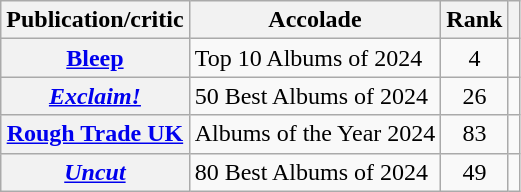<table class="wikitable sortable plainrowheaders">
<tr>
<th scope="col">Publication/critic</th>
<th scope="col">Accolade</th>
<th scope="col">Rank</th>
<th scope="col" class="unsortable"></th>
</tr>
<tr>
<th scope="row"><a href='#'>Bleep</a></th>
<td>Top 10 Albums of 2024</td>
<td style="text-align: center;">4</td>
<td style="text-align: center;"></td>
</tr>
<tr>
<th scope="row"><em><a href='#'>Exclaim!</a></em></th>
<td>50 Best Albums of 2024</td>
<td style="text-align: center;">26</td>
<td style="text-align: center;"></td>
</tr>
<tr>
<th scope="row"><a href='#'>Rough Trade UK</a></th>
<td>Albums of the Year 2024</td>
<td style="text-align: center;">83</td>
<td style="text-align: center;"></td>
</tr>
<tr>
<th scope="row"><em><a href='#'>Uncut</a></em></th>
<td>80 Best Albums of 2024</td>
<td style="text-align: center;">49</td>
<td style="text-align: center;"></td>
</tr>
</table>
